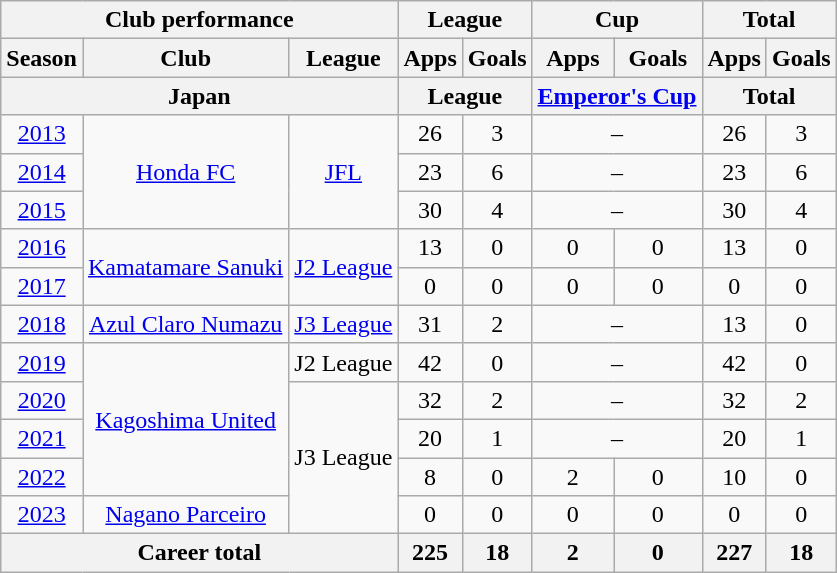<table class="wikitable" style="text-align:center">
<tr>
<th colspan=3>Club performance</th>
<th colspan=2>League</th>
<th colspan=2>Cup</th>
<th colspan=2>Total</th>
</tr>
<tr>
<th>Season</th>
<th>Club</th>
<th>League</th>
<th>Apps</th>
<th>Goals</th>
<th>Apps</th>
<th>Goals</th>
<th>Apps</th>
<th>Goals</th>
</tr>
<tr>
<th colspan=3>Japan</th>
<th colspan=2>League</th>
<th colspan=2><a href='#'>Emperor's Cup</a></th>
<th colspan=2>Total</th>
</tr>
<tr>
<td><a href='#'>2013</a></td>
<td rowspan="3"><a href='#'>Honda FC</a></td>
<td rowspan="3"><a href='#'>JFL</a></td>
<td>26</td>
<td>3</td>
<td colspan="2">–</td>
<td>26</td>
<td>3</td>
</tr>
<tr>
<td><a href='#'>2014</a></td>
<td>23</td>
<td>6</td>
<td colspan="2">–</td>
<td>23</td>
<td>6</td>
</tr>
<tr>
<td><a href='#'>2015</a></td>
<td>30</td>
<td>4</td>
<td colspan="2">–</td>
<td>30</td>
<td>4</td>
</tr>
<tr>
<td><a href='#'>2016</a></td>
<td rowspan="2"><a href='#'>Kamatamare Sanuki</a></td>
<td rowspan="2"><a href='#'>J2 League</a></td>
<td>13</td>
<td>0</td>
<td>0</td>
<td>0</td>
<td>13</td>
<td>0</td>
</tr>
<tr>
<td><a href='#'>2017</a></td>
<td>0</td>
<td>0</td>
<td>0</td>
<td>0</td>
<td>0</td>
<td>0</td>
</tr>
<tr>
<td><a href='#'>2018</a></td>
<td><a href='#'>Azul Claro Numazu</a></td>
<td><a href='#'>J3 League</a></td>
<td>31</td>
<td>2</td>
<td colspan="2">–</td>
<td>13</td>
<td>0</td>
</tr>
<tr>
<td><a href='#'>2019</a></td>
<td rowspan="4"><a href='#'>Kagoshima United</a></td>
<td>J2 League</td>
<td>42</td>
<td>0</td>
<td colspan="2">–</td>
<td>42</td>
<td>0</td>
</tr>
<tr>
<td><a href='#'>2020</a></td>
<td rowspan="4">J3 League</td>
<td>32</td>
<td>2</td>
<td colspan="2">–</td>
<td>32</td>
<td>2</td>
</tr>
<tr>
<td><a href='#'>2021</a></td>
<td>20</td>
<td>1</td>
<td colspan="2">–</td>
<td>20</td>
<td>1</td>
</tr>
<tr>
<td><a href='#'>2022</a></td>
<td>8</td>
<td>0</td>
<td>2</td>
<td>0</td>
<td>10</td>
<td>0</td>
</tr>
<tr>
<td><a href='#'>2023</a></td>
<td><a href='#'>Nagano Parceiro</a></td>
<td>0</td>
<td>0</td>
<td>0</td>
<td>0</td>
<td>0</td>
<td>0</td>
</tr>
<tr>
<th colspan=3>Career total</th>
<th>225</th>
<th>18</th>
<th>2</th>
<th>0</th>
<th>227</th>
<th>18</th>
</tr>
</table>
